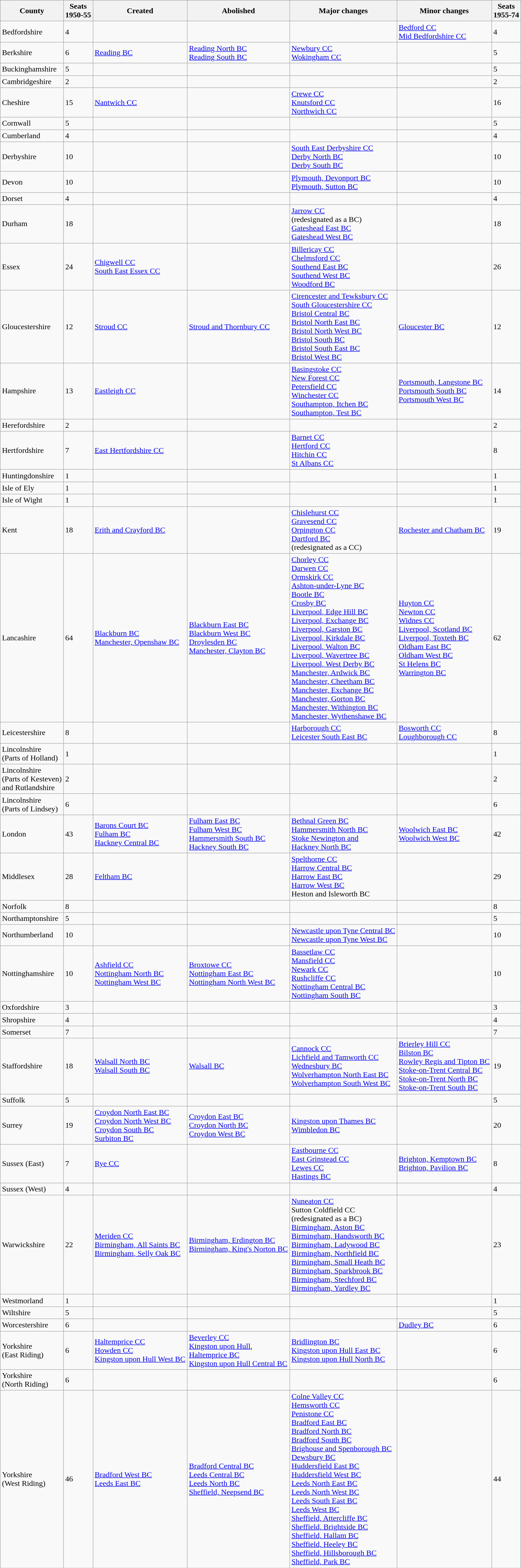<table class="wikitable">
<tr>
<th>County</th>
<th>Seats<br>1950-55</th>
<th>Created</th>
<th>Abolished</th>
<th>Major changes</th>
<th>Minor changes</th>
<th>Seats<br>1955-74</th>
</tr>
<tr>
<td>Bedfordshire</td>
<td>4</td>
<td></td>
<td></td>
<td></td>
<td><a href='#'>Bedford CC</a><br><a href='#'>Mid Bedfordshire CC</a></td>
<td>4</td>
</tr>
<tr>
<td>Berkshire</td>
<td>6</td>
<td><a href='#'>Reading BC</a></td>
<td><a href='#'>Reading North BC</a><br><a href='#'>Reading South BC</a></td>
<td><a href='#'>Newbury CC</a><br><a href='#'>Wokingham CC</a></td>
<td></td>
<td>5</td>
</tr>
<tr>
<td>Buckinghamshire</td>
<td>5</td>
<td></td>
<td></td>
<td></td>
<td></td>
<td>5</td>
</tr>
<tr>
<td>Cambridgeshire</td>
<td>2</td>
<td></td>
<td></td>
<td></td>
<td></td>
<td>2</td>
</tr>
<tr>
<td>Cheshire</td>
<td>15</td>
<td><a href='#'>Nantwich CC</a></td>
<td></td>
<td><a href='#'>Crewe CC</a><br><a href='#'>Knutsford CC</a><br><a href='#'>Northwich CC</a></td>
<td></td>
<td>16</td>
</tr>
<tr>
<td>Cornwall</td>
<td>5</td>
<td></td>
<td></td>
<td></td>
<td></td>
<td>5</td>
</tr>
<tr>
<td>Cumberland</td>
<td>4</td>
<td></td>
<td></td>
<td></td>
<td></td>
<td>4</td>
</tr>
<tr>
<td>Derbyshire</td>
<td>10</td>
<td></td>
<td></td>
<td><a href='#'>South East Derbyshire CC</a><br><a href='#'>Derby North BC</a><br><a href='#'>Derby South BC</a></td>
<td></td>
<td>10</td>
</tr>
<tr>
<td>Devon</td>
<td>10</td>
<td></td>
<td></td>
<td><a href='#'>Plymouth, Devonport BC</a><br><a href='#'>Plymouth, Sutton BC</a></td>
<td></td>
<td>10</td>
</tr>
<tr>
<td>Dorset</td>
<td>4</td>
<td></td>
<td></td>
<td></td>
<td></td>
<td>4</td>
</tr>
<tr>
<td>Durham</td>
<td>18</td>
<td></td>
<td></td>
<td><a href='#'>Jarrow CC</a><br>(redesignated as a BC)<br><a href='#'>Gateshead East BC</a><br><a href='#'>Gateshead West BC</a></td>
<td></td>
<td>18</td>
</tr>
<tr>
<td>Essex</td>
<td>24</td>
<td><a href='#'>Chigwell CC</a><br><a href='#'>South East Essex CC</a></td>
<td></td>
<td><a href='#'>Billericay CC</a><br><a href='#'>Chelmsford CC</a><br><a href='#'>Southend East BC</a><br><a href='#'>Southend West BC</a><br><a href='#'>Woodford BC</a></td>
<td></td>
<td>26</td>
</tr>
<tr>
<td>Gloucestershire</td>
<td>12</td>
<td><a href='#'>Stroud CC</a></td>
<td><a href='#'>Stroud and Thornbury CC</a></td>
<td><a href='#'>Cirencester and Tewksbury CC</a><br><a href='#'>South Gloucestershire CC</a><br><a href='#'>Bristol Central BC</a><br><a href='#'>Bristol North East BC</a><br><a href='#'>Bristol North West BC</a><br><a href='#'>Bristol South BC</a><br><a href='#'>Bristol South East BC</a><br><a href='#'>Bristol West BC</a></td>
<td><a href='#'>Gloucester BC</a></td>
<td>12</td>
</tr>
<tr>
<td>Hampshire</td>
<td>13</td>
<td><a href='#'>Eastleigh CC</a></td>
<td></td>
<td><a href='#'>Basingstoke CC</a><br><a href='#'>New Forest CC</a><br><a href='#'>Petersfield CC</a><br><a href='#'>Winchester CC</a><br><a href='#'>Southampton, Itchen BC</a><br><a href='#'>Southampton, Test BC</a></td>
<td><a href='#'>Portsmouth, Langstone BC</a><br><a href='#'>Portsmouth South BC</a><br><a href='#'>Portsmouth West BC</a></td>
<td>14</td>
</tr>
<tr>
<td>Herefordshire</td>
<td>2</td>
<td></td>
<td></td>
<td></td>
<td></td>
<td>2</td>
</tr>
<tr>
<td>Hertfordshire</td>
<td>7</td>
<td><a href='#'>East Hertfordshire CC</a></td>
<td></td>
<td><a href='#'>Barnet CC</a><br><a href='#'>Hertford CC</a><br><a href='#'>Hitchin CC</a><br><a href='#'>St Albans CC</a></td>
<td></td>
<td>8</td>
</tr>
<tr>
<td>Huntingdonshire</td>
<td>1</td>
<td></td>
<td></td>
<td></td>
<td></td>
<td>1</td>
</tr>
<tr>
<td>Isle of Ely</td>
<td>1</td>
<td></td>
<td></td>
<td></td>
<td></td>
<td>1</td>
</tr>
<tr>
<td>Isle of Wight</td>
<td>1</td>
<td></td>
<td></td>
<td></td>
<td></td>
<td>1</td>
</tr>
<tr>
<td>Kent</td>
<td>18</td>
<td><a href='#'>Erith and Crayford BC</a></td>
<td></td>
<td><a href='#'>Chislehurst CC</a><br><a href='#'>Gravesend CC</a><br><a href='#'>Orpington CC</a><br><a href='#'>Dartford BC</a><br>(redesignated as a CC)</td>
<td><a href='#'>Rochester and Chatham BC</a></td>
<td>19</td>
</tr>
<tr>
<td>Lancashire</td>
<td>64</td>
<td><a href='#'>Blackburn BC</a><br><a href='#'>Manchester, Openshaw BC</a></td>
<td><a href='#'>Blackburn East BC</a><br><a href='#'>Blackburn West BC</a><br><a href='#'>Droylesden BC</a><br><a href='#'>Manchester, Clayton BC</a></td>
<td><a href='#'>Chorley CC</a><br><a href='#'>Darwen CC</a><br><a href='#'>Ormskirk CC</a><br><a href='#'>Ashton-under-Lyne BC</a><br><a href='#'>Bootle BC</a><br><a href='#'>Crosby BC</a><br><a href='#'>Liverpool, Edge Hill BC</a><br><a href='#'>Liverpool, Exchange BC</a><br><a href='#'>Liverpool, Garston BC</a><br><a href='#'>Liverpool, Kirkdale BC</a><br><a href='#'>Liverpool, Walton BC</a><br><a href='#'>Liverpool, Wavertree BC</a><br><a href='#'>Liverpool, West Derby BC</a><br><a href='#'>Manchester, Ardwick BC</a><br><a href='#'>Manchester, Cheetham BC</a><br><a href='#'>Manchester, Exchange BC</a><br><a href='#'>Manchester, Gorton BC</a><br><a href='#'>Manchester, Withington BC</a><br><a href='#'>Manchester, Wythenshawe BC</a></td>
<td><a href='#'>Huyton CC</a><br><a href='#'>Newton CC</a><br><a href='#'>Widnes CC</a><br><a href='#'>Liverpool, Scotland BC</a><br><a href='#'>Liverpool, Toxteth BC</a><br><a href='#'>Oldham East BC</a><br><a href='#'>Oldham West BC</a><br><a href='#'>St Helens BC</a><br><a href='#'>Warrington BC</a></td>
<td>62</td>
</tr>
<tr>
<td>Leicestershire</td>
<td>8</td>
<td></td>
<td></td>
<td><a href='#'>Harborough CC</a><br><a href='#'>Leicester South East BC</a></td>
<td><a href='#'>Bosworth CC</a><br><a href='#'>Loughborough CC</a></td>
<td>8</td>
</tr>
<tr>
<td>Lincolnshire<br>(Parts of Holland)</td>
<td>1</td>
<td></td>
<td></td>
<td></td>
<td></td>
<td>1</td>
</tr>
<tr>
<td>Lincolnshire<br>(Parts of Kesteven)<br>and Rutlandshire</td>
<td>2</td>
<td></td>
<td></td>
<td></td>
<td></td>
<td>2</td>
</tr>
<tr>
<td>Lincolnshire<br>(Parts of Lindsey)</td>
<td>6</td>
<td></td>
<td></td>
<td></td>
<td></td>
<td>6</td>
</tr>
<tr>
<td>London</td>
<td>43</td>
<td><a href='#'>Barons Court BC</a><br><a href='#'>Fulham BC</a><br><a href='#'>Hackney Central BC</a></td>
<td><a href='#'>Fulham East BC</a><br><a href='#'>Fulham West BC</a><br><a href='#'>Hammersmith South BC</a><br><a href='#'>Hackney South BC</a></td>
<td><a href='#'>Bethnal Green BC</a><br><a href='#'>Hammersmith North BC</a><br><a href='#'>Stoke Newington and</a><br><a href='#'>Hackney North BC</a></td>
<td><a href='#'>Woolwich East BC</a><br><a href='#'>Woolwich West BC</a></td>
<td>42</td>
</tr>
<tr>
<td>Middlesex</td>
<td>28</td>
<td><a href='#'>Feltham BC</a></td>
<td></td>
<td><a href='#'>Spelthorne CC</a><br><a href='#'>Harrow Central BC</a><br><a href='#'>Harrow East BC</a><br><a href='#'>Harrow West BC</a><br>Heston and Isleworth BC</td>
<td></td>
<td>29</td>
</tr>
<tr>
<td>Norfolk</td>
<td>8</td>
<td></td>
<td></td>
<td></td>
<td></td>
<td>8</td>
</tr>
<tr>
<td>Northamptonshire</td>
<td>5</td>
<td></td>
<td></td>
<td></td>
<td></td>
<td>5</td>
</tr>
<tr>
<td>Northumberland</td>
<td>10</td>
<td></td>
<td></td>
<td><a href='#'>Newcastle upon Tyne Central BC</a><br><a href='#'>Newcastle upon Tyne West BC</a></td>
<td></td>
<td>10</td>
</tr>
<tr>
<td>Nottinghamshire</td>
<td>10</td>
<td><a href='#'>Ashfield CC</a><br><a href='#'>Nottingham North BC</a><br><a href='#'>Nottingham West BC</a></td>
<td><a href='#'>Broxtowe CC</a><br><a href='#'>Nottingham East BC</a><br><a href='#'>Nottingham North West BC</a></td>
<td><a href='#'>Bassetlaw CC</a><br><a href='#'>Mansfield CC</a><br><a href='#'>Newark CC</a><br><a href='#'>Rushcliffe CC</a><br><a href='#'>Nottingham Central BC</a><br><a href='#'>Nottingham South BC</a></td>
<td></td>
<td>10</td>
</tr>
<tr>
<td>Oxfordshire</td>
<td>3</td>
<td></td>
<td></td>
<td></td>
<td></td>
<td>3</td>
</tr>
<tr>
<td>Shropshire</td>
<td>4</td>
<td></td>
<td></td>
<td></td>
<td></td>
<td>4</td>
</tr>
<tr>
<td>Somerset</td>
<td>7</td>
<td></td>
<td></td>
<td></td>
<td></td>
<td>7</td>
</tr>
<tr>
<td>Staffordshire</td>
<td>18</td>
<td><a href='#'>Walsall North BC</a><br><a href='#'>Walsall South BC</a></td>
<td><a href='#'>Walsall BC</a></td>
<td><a href='#'>Cannock CC</a><br><a href='#'>Lichfield and Tamworth CC</a><br><a href='#'>Wednesbury BC</a><br><a href='#'>Wolverhampton North East BC</a><br><a href='#'>Wolverhampton South West BC</a></td>
<td><a href='#'>Brierley Hill CC</a><br><a href='#'>Bilston BC</a><br><a href='#'>Rowley Regis and Tipton BC</a><br><a href='#'>Stoke-on-Trent Central BC</a><br><a href='#'>Stoke-on-Trent North BC</a><br><a href='#'>Stoke-on-Trent South BC</a></td>
<td>19</td>
</tr>
<tr>
<td>Suffolk</td>
<td>5</td>
<td></td>
<td></td>
<td></td>
<td></td>
<td>5</td>
</tr>
<tr>
<td>Surrey</td>
<td>19</td>
<td><a href='#'>Croydon North East BC</a><br><a href='#'>Croydon North West BC</a><br><a href='#'>Croydon South BC</a><br><a href='#'>Surbiton BC</a></td>
<td><a href='#'>Croydon East BC</a><br><a href='#'>Croydon North BC</a><br><a href='#'>Croydon West BC</a></td>
<td><a href='#'>Kingston upon Thames BC</a><br><a href='#'>Wimbledon BC</a></td>
<td></td>
<td>20</td>
</tr>
<tr>
<td>Sussex (East)</td>
<td>7</td>
<td><a href='#'>Rye CC</a></td>
<td></td>
<td><a href='#'>Eastbourne CC</a><br><a href='#'>East Grinstead CC</a><br><a href='#'>Lewes CC</a><br><a href='#'>Hastings BC</a></td>
<td><a href='#'>Brighton, Kemptown BC</a><br><a href='#'>Brighton, Pavilion BC</a></td>
<td>8</td>
</tr>
<tr>
<td>Sussex (West)</td>
<td>4</td>
<td></td>
<td></td>
<td></td>
<td></td>
<td>4</td>
</tr>
<tr>
<td>Warwickshire</td>
<td>22</td>
<td><a href='#'>Meriden CC</a><br><a href='#'>Birmingham, All Saints BC</a><br><a href='#'>Birmingham, Selly Oak BC</a></td>
<td><a href='#'>Birmingham, Erdington BC</a><br><a href='#'>Birmingham, King's Norton BC</a></td>
<td><a href='#'>Nuneaton CC</a><br>Sutton Coldfield CC<br>(redesignated as a BC)<br><a href='#'>Birmingham, Aston BC</a><br><a href='#'>Birmingham, Handsworth BC</a><br><a href='#'>Birmingham, Ladywood BC</a><br><a href='#'>Birmingham, Northfield BC</a><br><a href='#'>Birmingham, Small Heath BC</a><br><a href='#'>Birmingham, Sparkbrook BC</a><br><a href='#'>Birmingham, Stechford BC</a><br><a href='#'>Birmingham, Yardley BC</a></td>
<td></td>
<td>23</td>
</tr>
<tr>
<td>Westmorland</td>
<td>1</td>
<td></td>
<td></td>
<td></td>
<td></td>
<td>1</td>
</tr>
<tr>
<td>Wiltshire</td>
<td>5</td>
<td></td>
<td></td>
<td></td>
<td></td>
<td>5</td>
</tr>
<tr>
<td>Worcestershire</td>
<td>6</td>
<td></td>
<td></td>
<td></td>
<td><a href='#'>Dudley BC</a></td>
<td>6</td>
</tr>
<tr>
<td>Yorkshire<br>(East Riding)</td>
<td>6</td>
<td><a href='#'>Haltemprice CC</a><br><a href='#'>Howden CC</a><br><a href='#'>Kingston upon Hull West BC</a></td>
<td><a href='#'>Beverley CC</a><br><a href='#'>Kingston upon Hull</a>,<br><a href='#'>Haltemprice BC</a><br><a href='#'>Kingston upon Hull Central BC</a></td>
<td><a href='#'>Bridlington BC</a><br><a href='#'>Kingston upon Hull East BC</a><br><a href='#'>Kingston upon Hull North BC</a></td>
<td></td>
<td>6</td>
</tr>
<tr>
<td>Yorkshire<br>(North Riding)</td>
<td>6</td>
<td></td>
<td></td>
<td></td>
<td></td>
<td>6</td>
</tr>
<tr>
<td>Yorkshire<br>(West Riding)</td>
<td>46</td>
<td><a href='#'>Bradford West BC</a><br><a href='#'>Leeds East BC</a></td>
<td><a href='#'>Bradford Central BC</a><br><a href='#'>Leeds Central BC</a><br><a href='#'>Leeds North BC</a><br><a href='#'>Sheffield, Neepsend BC</a></td>
<td><a href='#'>Colne Valley CC</a><br><a href='#'>Hemsworth CC</a><br><a href='#'>Penistone CC</a><br><a href='#'>Bradford East BC</a><br><a href='#'>Bradford North BC</a><br><a href='#'>Bradford South BC</a><br><a href='#'>Brighouse and Spenborough BC</a><br><a href='#'>Dewsbury BC</a><br><a href='#'>Huddersfield East BC</a><br><a href='#'>Huddersfield West BC</a><br><a href='#'>Leeds North East BC</a><br><a href='#'>Leeds North West BC</a><br><a href='#'>Leeds South East BC</a><br><a href='#'>Leeds West BC</a><br><a href='#'>Sheffield, Attercliffe BC</a><br><a href='#'>Sheffield, Brightside BC</a><br><a href='#'>Sheffield, Hallam BC</a><br><a href='#'>Sheffield, Heeley BC</a><br><a href='#'>Sheffield, Hillsborough BC</a><br><a href='#'>Sheffield, Park BC</a></td>
<td></td>
<td>44</td>
</tr>
</table>
